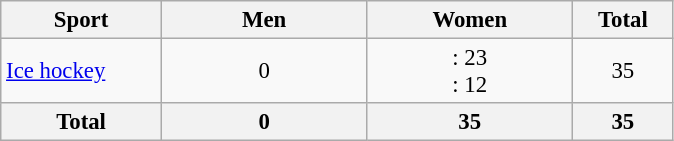<table class="wikitable" style="text-align:center; font-size: 95%">
<tr>
<th width=100>Sport</th>
<th width=130>Men</th>
<th width=130>Women</th>
<th width=60>Total</th>
</tr>
<tr>
<td align=left><a href='#'>Ice hockey</a></td>
<td>0</td>
<td>: 23<br>: 12</td>
<td>35</td>
</tr>
<tr>
<th>Total</th>
<th>0</th>
<th>35</th>
<th>35</th>
</tr>
</table>
